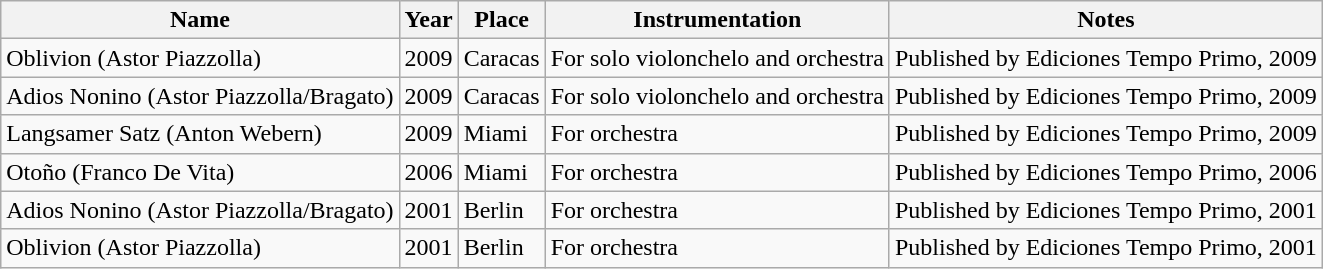<table class="wikitable sortable">
<tr>
<th>Name</th>
<th>Year</th>
<th>Place</th>
<th>Instrumentation</th>
<th>Notes</th>
</tr>
<tr>
<td>Oblivion (Astor Piazzolla)</td>
<td>2009</td>
<td>Caracas</td>
<td>For solo violonchelo and orchestra</td>
<td>Published by Ediciones Tempo Primo, 2009</td>
</tr>
<tr>
<td>Adios Nonino (Astor Piazzolla/Bragato)</td>
<td>2009</td>
<td>Caracas</td>
<td>For solo violonchelo and orchestra</td>
<td>Published by Ediciones Tempo Primo, 2009</td>
</tr>
<tr>
<td>Langsamer Satz (Anton Webern)</td>
<td>2009</td>
<td>Miami</td>
<td>For orchestra</td>
<td>Published by Ediciones Tempo Primo, 2009</td>
</tr>
<tr>
<td>Otoño (Franco De Vita)</td>
<td>2006</td>
<td>Miami</td>
<td>For orchestra</td>
<td>Published by Ediciones Tempo Primo, 2006</td>
</tr>
<tr>
<td>Adios Nonino (Astor Piazzolla/Bragato)</td>
<td>2001</td>
<td>Berlin</td>
<td>For orchestra</td>
<td>Published by Ediciones Tempo Primo, 2001</td>
</tr>
<tr>
<td>Oblivion (Astor Piazzolla)</td>
<td>2001</td>
<td>Berlin</td>
<td>For orchestra</td>
<td>Published by Ediciones Tempo Primo, 2001</td>
</tr>
</table>
